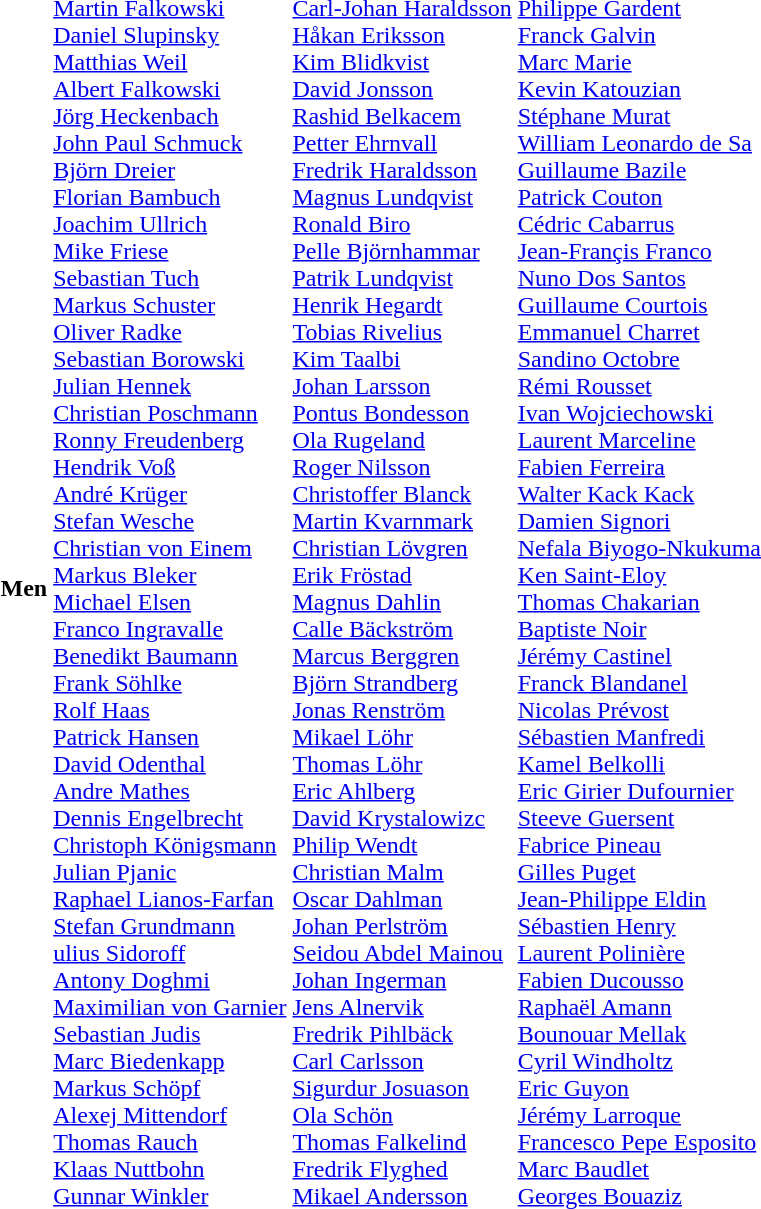<table>
<tr>
<th scope="row">Men</th>
<td><br><a href='#'>Martin Falkowski</a><br><a href='#'>Daniel Slupinsky</a><br><a href='#'>Matthias Weil</a><br><a href='#'>Albert Falkowski</a><br><a href='#'>Jörg Heckenbach</a><br><a href='#'>John Paul Schmuck</a><br><a href='#'>Björn Dreier</a><br><a href='#'>Florian Bambuch</a><br><a href='#'>Joachim Ullrich</a><br><a href='#'>Mike Friese</a><br><a href='#'>Sebastian Tuch</a><br><a href='#'>Markus Schuster</a><br><a href='#'>Oliver Radke</a><br><a href='#'>Sebastian Borowski</a><br><a href='#'>Julian Hennek</a><br><a href='#'>Christian Poschmann</a><br><a href='#'>Ronny Freudenberg</a><br><a href='#'>Hendrik Voß</a><br><a href='#'>André Krüger</a><br><a href='#'>Stefan Wesche</a><br><a href='#'>Christian von Einem</a><br><a href='#'>Markus Bleker</a><br><a href='#'>Michael Elsen</a><br><a href='#'>Franco Ingravalle</a><br><a href='#'>Benedikt Baumann</a><br><a href='#'>Frank Söhlke</a><br><a href='#'>Rolf Haas</a><br><a href='#'>Patrick Hansen</a><br><a href='#'>David Odenthal</a><br><a href='#'>Andre Mathes</a><br><a href='#'>Dennis Engelbrecht</a><br><a href='#'>Christoph Königsmann</a><br><a href='#'>Julian Pjanic</a><br><a href='#'>Raphael Lianos-Farfan</a><br><a href='#'>Stefan Grundmann</a><br><a href='#'>ulius Sidoroff</a><br><a href='#'>Antony Doghmi</a><br><a href='#'>Maximilian von Garnier</a><br><a href='#'>Sebastian Judis</a><br><a href='#'>Marc Biedenkapp</a><br><a href='#'>Markus Schöpf</a><br><a href='#'>Alexej Mittendorf</a><br><a href='#'>Thomas Rauch</a><br><a href='#'>Klaas Nuttbohn</a><br><a href='#'>Gunnar Winkler</a></td>
<td><br><a href='#'>Carl-Johan Haraldsson</a><br><a href='#'>Håkan Eriksson</a><br><a href='#'>Kim Blidkvist</a><br><a href='#'>David Jonsson</a><br><a href='#'>Rashid Belkacem</a><br><a href='#'>Petter Ehrnvall</a><br><a href='#'>Fredrik Haraldsson</a><br><a href='#'>Magnus Lundqvist</a><br><a href='#'>Ronald Biro</a><br><a href='#'>Pelle Björnhammar</a><br><a href='#'>Patrik Lundqvist</a><br><a href='#'>Henrik Hegardt</a><br><a href='#'>Tobias Rivelius</a><br><a href='#'>Kim Taalbi</a><br><a href='#'>Johan Larsson</a><br><a href='#'>Pontus Bondesson</a><br><a href='#'>Ola Rugeland</a><br><a href='#'>Roger Nilsson</a><br><a href='#'>Christoffer Blanck</a><br><a href='#'>Martin Kvarnmark</a><br><a href='#'>Christian Lövgren</a><br><a href='#'>Erik Fröstad</a><br><a href='#'>Magnus Dahlin</a><br><a href='#'>Calle Bäckström</a><br><a href='#'>Marcus Berggren</a><br><a href='#'>Björn Strandberg</a><br><a href='#'>Jonas Renström</a><br><a href='#'>Mikael Löhr</a><br><a href='#'>Thomas Löhr</a><br><a href='#'>Eric Ahlberg</a><br><a href='#'>David Krystalowizc</a><br><a href='#'>Philip Wendt</a><br><a href='#'>Christian Malm</a><br><a href='#'>Oscar Dahlman</a><br><a href='#'>Johan Perlström</a><br><a href='#'>Seidou Abdel Mainou</a><br><a href='#'>Johan Ingerman</a><br><a href='#'>Jens Alnervik</a><br><a href='#'>Fredrik Pihlbäck</a><br><a href='#'>Carl Carlsson</a><br><a href='#'>Sigurdur Josuason</a><br><a href='#'>Ola Schön</a><br><a href='#'>Thomas Falkelind</a><br><a href='#'>Fredrik Flyghed</a><br><a href='#'>Mikael Andersson</a></td>
<td><br><a href='#'>Philippe Gardent</a><br><a href='#'>Franck Galvin</a><br><a href='#'>Marc Marie</a><br><a href='#'>Kevin Katouzian</a><br><a href='#'>Stéphane Murat</a><br><a href='#'>William Leonardo de Sa</a><br><a href='#'>Guillaume Bazile</a><br><a href='#'>Patrick Couton</a><br><a href='#'>Cédric Cabarrus</a><br><a href='#'>Jean-Françis Franco</a><br><a href='#'>Nuno Dos Santos</a><br><a href='#'>Guillaume Courtois</a><br><a href='#'>Emmanuel Charret</a><br><a href='#'>Sandino Octobre</a><br><a href='#'>Rémi Rousset</a><br><a href='#'>Ivan Wojciechowski</a><br><a href='#'>Laurent Marceline</a><br><a href='#'>Fabien Ferreira</a><br><a href='#'>Walter Kack Kack</a><br><a href='#'>Damien Signori</a><br><a href='#'>Nefala Biyogo-Nkukuma</a><br><a href='#'>Ken Saint-Eloy</a><br><a href='#'>Thomas Chakarian</a><br><a href='#'>Baptiste Noir</a><br><a href='#'>Jérémy Castinel</a><br><a href='#'>Franck Blandanel</a><br><a href='#'>Nicolas Prévost</a><br><a href='#'>Sébastien Manfredi</a><br><a href='#'>Kamel Belkolli</a><br><a href='#'>Eric Girier Dufournier</a><br><a href='#'>Steeve Guersent</a><br><a href='#'>Fabrice Pineau</a><br><a href='#'>Gilles Puget</a><br><a href='#'>Jean-Philippe Eldin</a><br><a href='#'>Sébastien Henry</a><br><a href='#'>Laurent Polinière</a><br><a href='#'>Fabien Ducousso</a><br><a href='#'>Raphaël Amann</a><br><a href='#'>Bounouar Mellak</a><br><a href='#'>Cyril Windholtz</a><br><a href='#'>Eric Guyon</a><br><a href='#'>Jérémy Larroque</a><br><a href='#'>Francesco Pepe Esposito</a><br><a href='#'>Marc Baudlet</a><br><a href='#'>Georges Bouaziz</a></td>
</tr>
</table>
